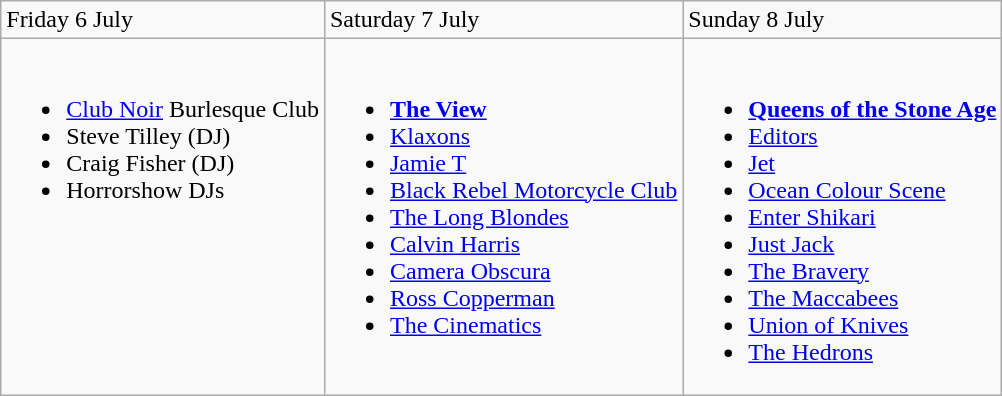<table class="wikitable">
<tr>
<td>Friday 6 July</td>
<td>Saturday 7 July</td>
<td>Sunday 8 July</td>
</tr>
<tr valign="top">
<td><br><ul><li><a href='#'>Club Noir</a> Burlesque Club</li><li>Steve Tilley (DJ)</li><li>Craig Fisher (DJ)</li><li>Horrorshow DJs</li></ul></td>
<td><br><ul><li><strong><a href='#'>The View</a></strong></li><li><a href='#'>Klaxons</a></li><li><a href='#'>Jamie T</a></li><li><a href='#'>Black Rebel Motorcycle Club</a></li><li><a href='#'>The Long Blondes</a></li><li><a href='#'>Calvin Harris</a></li><li><a href='#'>Camera Obscura</a></li><li><a href='#'>Ross Copperman</a></li><li><a href='#'>The Cinematics</a></li></ul></td>
<td><br><ul><li><strong><a href='#'>Queens of the Stone Age</a></strong></li><li><a href='#'>Editors</a></li><li><a href='#'>Jet</a></li><li><a href='#'>Ocean Colour Scene</a></li><li><a href='#'>Enter Shikari</a></li><li><a href='#'>Just Jack</a></li><li><a href='#'>The Bravery</a></li><li><a href='#'>The Maccabees</a></li><li><a href='#'>Union of Knives</a></li><li><a href='#'>The Hedrons</a></li></ul></td>
</tr>
</table>
